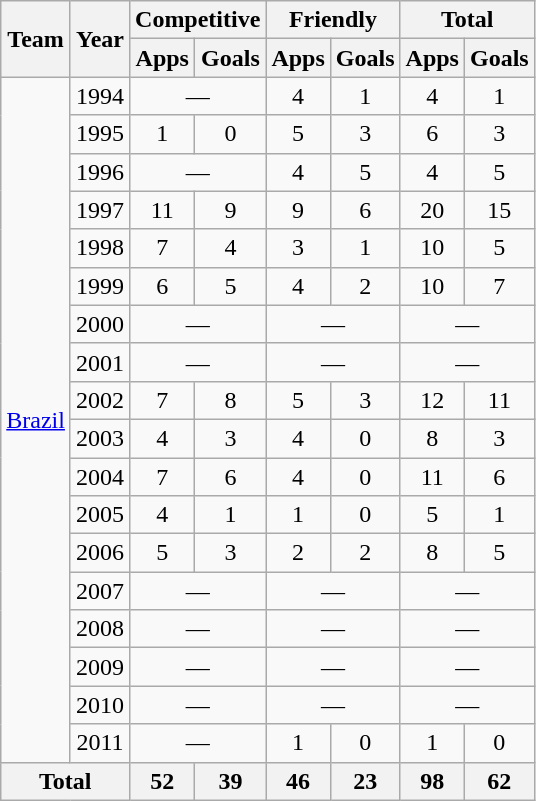<table class="wikitable" style="text-align:center;">
<tr>
<th rowspan="2">Team</th>
<th rowspan="2">Year</th>
<th colspan="2">Competitive</th>
<th colspan="2">Friendly</th>
<th colspan="2">Total</th>
</tr>
<tr>
<th>Apps</th>
<th>Goals</th>
<th>Apps</th>
<th>Goals</th>
<th>Apps</th>
<th>Goals</th>
</tr>
<tr>
<td rowspan="18"><a href='#'>Brazil</a></td>
<td>1994</td>
<td colspan="2">—</td>
<td>4</td>
<td>1</td>
<td>4</td>
<td>1</td>
</tr>
<tr>
<td>1995</td>
<td>1</td>
<td>0</td>
<td>5</td>
<td>3</td>
<td>6</td>
<td>3</td>
</tr>
<tr>
<td>1996</td>
<td colspan="2">—</td>
<td>4</td>
<td>5</td>
<td>4</td>
<td>5</td>
</tr>
<tr>
<td>1997</td>
<td>11</td>
<td>9</td>
<td>9</td>
<td>6</td>
<td>20</td>
<td>15</td>
</tr>
<tr>
<td>1998</td>
<td>7</td>
<td>4</td>
<td>3</td>
<td>1</td>
<td>10</td>
<td>5</td>
</tr>
<tr>
<td>1999</td>
<td>6</td>
<td>5</td>
<td>4</td>
<td>2</td>
<td>10</td>
<td>7</td>
</tr>
<tr>
<td>2000</td>
<td colspan="2">—</td>
<td colspan="2">—</td>
<td colspan="2">—</td>
</tr>
<tr>
<td>2001</td>
<td colspan="2">—</td>
<td colspan="2">—</td>
<td colspan="2">—</td>
</tr>
<tr>
<td>2002</td>
<td>7</td>
<td>8</td>
<td>5</td>
<td>3</td>
<td>12</td>
<td>11</td>
</tr>
<tr>
<td>2003</td>
<td>4</td>
<td>3</td>
<td>4</td>
<td>0</td>
<td>8</td>
<td>3</td>
</tr>
<tr>
<td>2004</td>
<td>7</td>
<td>6</td>
<td>4</td>
<td>0</td>
<td>11</td>
<td>6</td>
</tr>
<tr>
<td>2005</td>
<td>4</td>
<td>1</td>
<td>1</td>
<td>0</td>
<td>5</td>
<td>1</td>
</tr>
<tr>
<td>2006</td>
<td>5</td>
<td>3</td>
<td>2</td>
<td>2</td>
<td>8</td>
<td>5</td>
</tr>
<tr>
<td>2007</td>
<td colspan="2">—</td>
<td colspan="2">—</td>
<td colspan="2">—</td>
</tr>
<tr>
<td>2008</td>
<td colspan="2">—</td>
<td colspan="2">—</td>
<td colspan="2">—</td>
</tr>
<tr>
<td>2009</td>
<td colspan="2">—</td>
<td colspan="2">—</td>
<td colspan="2">—</td>
</tr>
<tr>
<td>2010</td>
<td colspan="2">—</td>
<td colspan="2">—</td>
<td colspan="2">—</td>
</tr>
<tr>
<td>2011</td>
<td colspan="2">—</td>
<td>1</td>
<td>0</td>
<td>1</td>
<td>0</td>
</tr>
<tr>
<th colspan="2">Total</th>
<th>52</th>
<th>39</th>
<th>46</th>
<th>23</th>
<th>98</th>
<th>62</th>
</tr>
</table>
